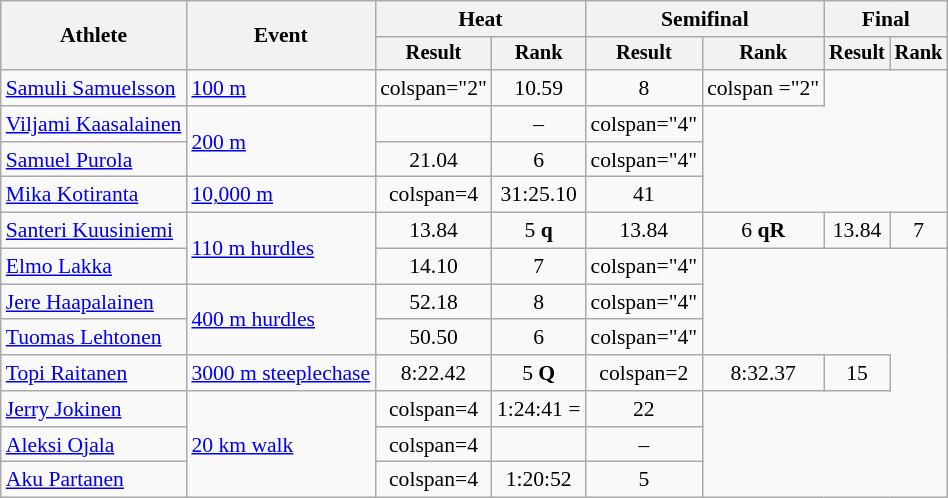<table class="wikitable" style="font-size:90%">
<tr>
<th rowspan="2">Athlete</th>
<th rowspan="2">Event</th>
<th colspan="2">Heat</th>
<th colspan="2">Semifinal</th>
<th colspan="2">Final</th>
</tr>
<tr style="font-size:95%">
<th>Result</th>
<th>Rank</th>
<th>Result</th>
<th>Rank</th>
<th>Result</th>
<th>Rank</th>
</tr>
<tr align=center>
<td align="left"><a href='#'>Samuli Samuelsson</a></td>
<td align="left"><a href='#'>100 m</a></td>
<td>colspan="2" </td>
<td>10.59 </td>
<td>8</td>
<td>colspan ="2" </td>
</tr>
<tr align=center>
<td align="left"><a href='#'>Viljami Kaasalainen</a></td>
<td align="left" rowspan="2"><a href='#'>200 m</a></td>
<td></td>
<td>–</td>
<td>colspan="4" </td>
</tr>
<tr align=center>
<td align="left"><a href='#'>Samuel Purola</a></td>
<td>21.04</td>
<td>6</td>
<td>colspan="4" </td>
</tr>
<tr align=center>
<td align="left"><a href='#'>Mika Kotiranta</a></td>
<td align="left"><a href='#'>10,000 m</a></td>
<td>colspan=4 </td>
<td>31:25.10</td>
<td>41</td>
</tr>
<tr align=center>
<td align="left"><a href='#'>Santeri Kuusiniemi</a></td>
<td align="left" rowspan="2"><a href='#'>110 m hurdles</a></td>
<td>13.84</td>
<td>5 <strong>q</strong></td>
<td>13.84</td>
<td>6 <strong>qR</strong></td>
<td>13.84</td>
<td>7</td>
</tr>
<tr align=center>
<td align="left"><a href='#'>Elmo Lakka</a></td>
<td>14.10</td>
<td>7</td>
<td>colspan="4" </td>
</tr>
<tr align=center>
<td align="left"><a href='#'>Jere Haapalainen</a></td>
<td align="left" rowspan="2"><a href='#'>400 m hurdles</a></td>
<td>52.18</td>
<td>8</td>
<td>colspan="4" </td>
</tr>
<tr align=center>
<td align="left"><a href='#'>Tuomas Lehtonen</a></td>
<td>50.50 </td>
<td>6</td>
<td>colspan="4" </td>
</tr>
<tr align=center>
<td align="left"><a href='#'>Topi Raitanen</a></td>
<td align="left"><a href='#'>3000 m steeplechase</a></td>
<td>8:22.42</td>
<td>5 <strong>Q</strong></td>
<td>colspan=2 </td>
<td>8:32.37</td>
<td>15</td>
</tr>
<tr align=center>
<td align="left"><a href='#'>Jerry Jokinen</a></td>
<td align="left" rowspan=3><a href='#'>20 km walk</a></td>
<td>colspan=4 </td>
<td>1:24:41 =</td>
<td>22</td>
</tr>
<tr align=center>
<td align="left"><a href='#'>Aleksi Ojala</a></td>
<td>colspan=4 </td>
<td></td>
<td>–</td>
</tr>
<tr align=center>
<td align="left"><a href='#'>Aku Partanen</a></td>
<td>colspan=4 </td>
<td>1:20:52 </td>
<td>5</td>
</tr>
</table>
